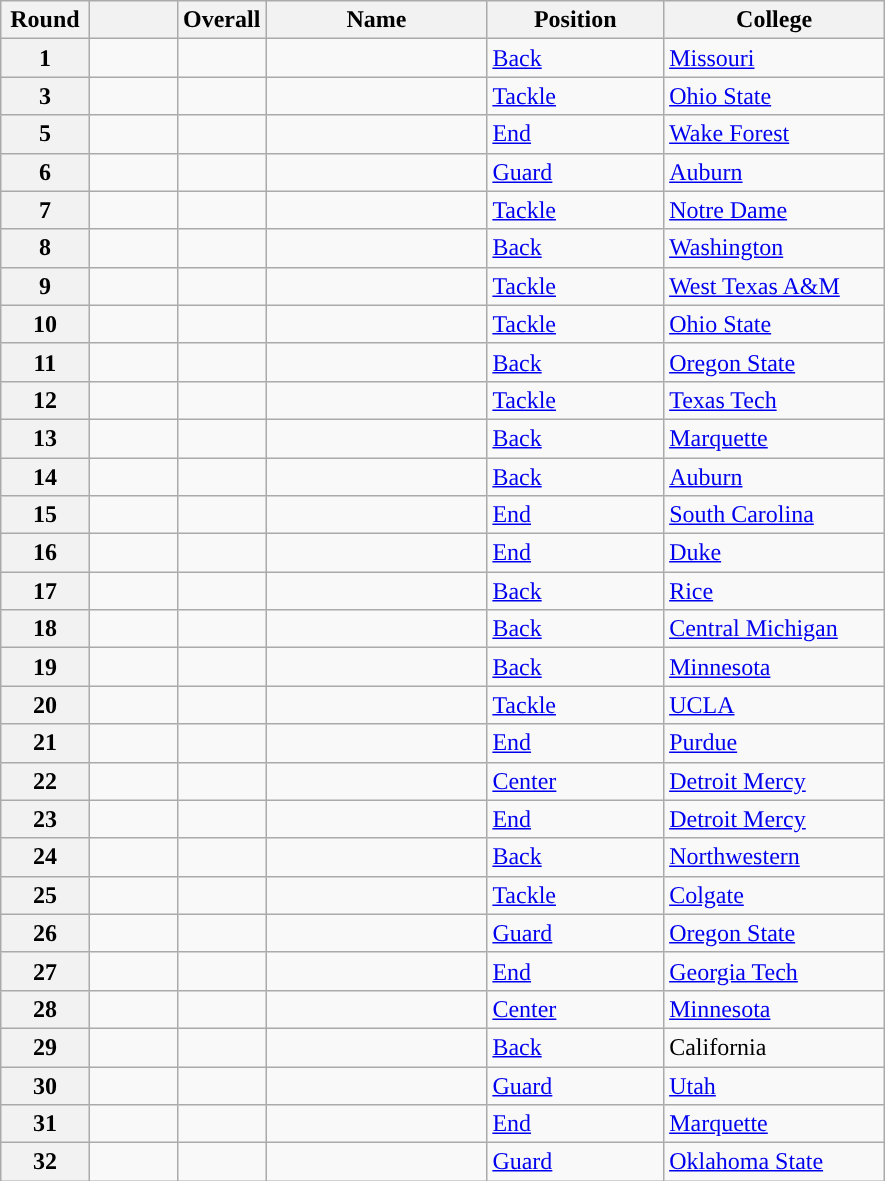<table class="wikitable sortable">
<tr>
<th scope="col" style="width: 10%;">Round</th>
<th scope="col" style="width: 10%;"></th>
<th scope="col" style="width: 10%;">Overall</th>
<th scope="col" style="width: 25%;">Name</th>
<th scope="col" style="width: 20%;">Position</th>
<th scope="col" style="width: 25%;">College</th>
</tr>
<tr>
<th scope="row">1</th>
<td></td>
<td></td>
<td></td>
<td><a href='#'>Back</a></td>
<td><a href='#'>Missouri</a></td>
</tr>
<tr>
<th scope="row">3</th>
<td></td>
<td></td>
<td></td>
<td><a href='#'>Tackle</a></td>
<td><a href='#'>Ohio State</a></td>
</tr>
<tr>
<th scope="row">5</th>
<td></td>
<td></td>
<td></td>
<td><a href='#'>End</a></td>
<td><a href='#'>Wake Forest</a></td>
</tr>
<tr>
<th scope="row">6</th>
<td></td>
<td></td>
<td></td>
<td><a href='#'>Guard</a></td>
<td><a href='#'>Auburn</a></td>
</tr>
<tr>
<th scope="row">7</th>
<td></td>
<td></td>
<td></td>
<td><a href='#'>Tackle</a></td>
<td><a href='#'>Notre Dame</a></td>
</tr>
<tr>
<th scope="row">8</th>
<td></td>
<td></td>
<td></td>
<td><a href='#'>Back</a></td>
<td><a href='#'>Washington</a></td>
</tr>
<tr>
<th scope="row">9</th>
<td></td>
<td></td>
<td></td>
<td><a href='#'>Tackle</a></td>
<td><a href='#'>West Texas A&M</a></td>
</tr>
<tr>
<th scope="row">10</th>
<td></td>
<td></td>
<td></td>
<td><a href='#'>Tackle</a></td>
<td><a href='#'>Ohio State</a></td>
</tr>
<tr>
<th scope="row">11</th>
<td></td>
<td></td>
<td></td>
<td><a href='#'>Back</a></td>
<td><a href='#'>Oregon State</a></td>
</tr>
<tr>
<th scope="row">12</th>
<td></td>
<td></td>
<td></td>
<td><a href='#'>Tackle</a></td>
<td><a href='#'>Texas Tech</a></td>
</tr>
<tr>
<th scope="row">13</th>
<td></td>
<td></td>
<td></td>
<td><a href='#'>Back</a></td>
<td><a href='#'>Marquette</a></td>
</tr>
<tr>
<th scope="row">14</th>
<td></td>
<td></td>
<td></td>
<td><a href='#'>Back</a></td>
<td><a href='#'>Auburn</a></td>
</tr>
<tr>
<th scope="row">15</th>
<td></td>
<td></td>
<td></td>
<td><a href='#'>End</a></td>
<td><a href='#'>South Carolina</a></td>
</tr>
<tr>
<th scope="row">16</th>
<td></td>
<td></td>
<td></td>
<td><a href='#'>End</a></td>
<td><a href='#'>Duke</a></td>
</tr>
<tr>
<th scope="row">17</th>
<td></td>
<td></td>
<td></td>
<td><a href='#'>Back</a></td>
<td><a href='#'>Rice</a></td>
</tr>
<tr>
<th scope="row">18</th>
<td></td>
<td></td>
<td></td>
<td><a href='#'>Back</a></td>
<td><a href='#'>Central Michigan</a></td>
</tr>
<tr>
<th scope="row">19</th>
<td></td>
<td></td>
<td></td>
<td><a href='#'>Back</a></td>
<td><a href='#'>Minnesota</a></td>
</tr>
<tr>
<th scope="row">20</th>
<td></td>
<td></td>
<td></td>
<td><a href='#'>Tackle</a></td>
<td><a href='#'>UCLA</a></td>
</tr>
<tr>
<th scope="row">21</th>
<td></td>
<td></td>
<td></td>
<td><a href='#'>End</a></td>
<td><a href='#'>Purdue</a></td>
</tr>
<tr>
<th scope="row">22</th>
<td></td>
<td></td>
<td></td>
<td><a href='#'>Center</a></td>
<td><a href='#'>Detroit Mercy</a></td>
</tr>
<tr>
<th scope="row">23</th>
<td></td>
<td></td>
<td></td>
<td><a href='#'>End</a></td>
<td><a href='#'>Detroit Mercy</a></td>
</tr>
<tr>
<th scope="row">24</th>
<td></td>
<td></td>
<td></td>
<td><a href='#'>Back</a></td>
<td><a href='#'>Northwestern</a></td>
</tr>
<tr>
<th scope="row">25</th>
<td></td>
<td></td>
<td></td>
<td><a href='#'>Tackle</a></td>
<td><a href='#'>Colgate</a></td>
</tr>
<tr>
<th scope="row">26</th>
<td></td>
<td></td>
<td></td>
<td><a href='#'>Guard</a></td>
<td><a href='#'>Oregon State</a></td>
</tr>
<tr>
<th scope="row">27</th>
<td></td>
<td></td>
<td></td>
<td><a href='#'>End</a></td>
<td><a href='#'>Georgia Tech</a></td>
</tr>
<tr>
<th scope="row">28</th>
<td></td>
<td></td>
<td></td>
<td><a href='#'>Center</a></td>
<td><a href='#'>Minnesota</a></td>
</tr>
<tr>
<th scope="row">29</th>
<td></td>
<td></td>
<td></td>
<td><a href='#'>Back</a></td>
<td>California</td>
</tr>
<tr>
<th scope="row">30</th>
<td></td>
<td></td>
<td></td>
<td><a href='#'>Guard</a></td>
<td><a href='#'>Utah</a></td>
</tr>
<tr>
<th scope="row">31</th>
<td></td>
<td></td>
<td></td>
<td><a href='#'>End</a></td>
<td><a href='#'>Marquette</a></td>
</tr>
<tr>
<th scope="row">32</th>
<td></td>
<td></td>
<td></td>
<td><a href='#'>Guard</a></td>
<td><a href='#'>Oklahoma State</a></td>
</tr>
</table>
